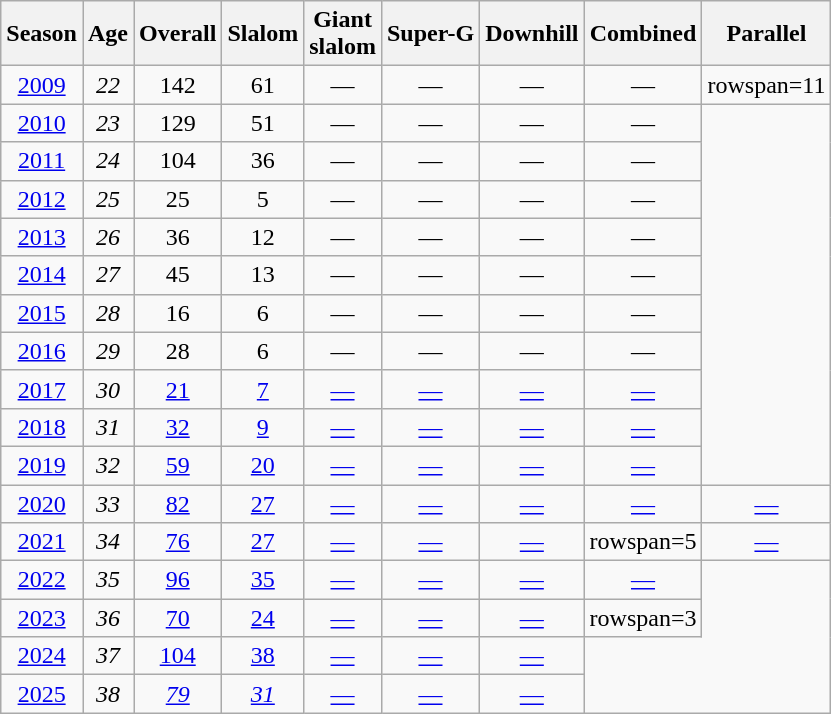<table class=wikitable style="text-align:center">
<tr>
<th>Season</th>
<th>Age</th>
<th>Overall</th>
<th>Slalom</th>
<th>Giant<br>slalom</th>
<th>Super-G</th>
<th>Downhill</th>
<th>Combined</th>
<th>Parallel</th>
</tr>
<tr>
<td><a href='#'>2009</a></td>
<td><em>22</em></td>
<td>142</td>
<td>61</td>
<td>—</td>
<td>—</td>
<td>—</td>
<td>—</td>
<td>rowspan=11 </td>
</tr>
<tr>
<td><a href='#'>2010</a></td>
<td><em>23</em></td>
<td>129</td>
<td>51</td>
<td>—</td>
<td>—</td>
<td>—</td>
<td>—</td>
</tr>
<tr>
<td><a href='#'>2011</a></td>
<td><em>24</em></td>
<td>104</td>
<td>36</td>
<td>—</td>
<td>—</td>
<td>—</td>
<td>—</td>
</tr>
<tr>
<td><a href='#'>2012</a></td>
<td><em>25</em></td>
<td>25</td>
<td>5</td>
<td>—</td>
<td>—</td>
<td>—</td>
<td>—</td>
</tr>
<tr>
<td><a href='#'>2013</a></td>
<td><em>26</em></td>
<td>36</td>
<td>12</td>
<td>—</td>
<td>—</td>
<td>—</td>
<td>—</td>
</tr>
<tr>
<td><a href='#'>2014</a></td>
<td><em>27</em></td>
<td>45</td>
<td>13</td>
<td>—</td>
<td>—</td>
<td>—</td>
<td>—</td>
</tr>
<tr>
<td><a href='#'>2015</a></td>
<td><em>28</em></td>
<td>16</td>
<td>6</td>
<td>—</td>
<td>—</td>
<td>—</td>
<td>—</td>
</tr>
<tr>
<td><a href='#'>2016</a></td>
<td><em>29</em></td>
<td>28</td>
<td>6</td>
<td>—</td>
<td>—</td>
<td>—</td>
<td>—</td>
</tr>
<tr>
<td><a href='#'>2017</a></td>
<td><em>30</em></td>
<td><a href='#'>21</a></td>
<td><a href='#'>7</a></td>
<td><a href='#'>—</a></td>
<td><a href='#'>—</a></td>
<td><a href='#'>—</a></td>
<td><a href='#'>—</a></td>
</tr>
<tr>
<td><a href='#'>2018</a></td>
<td><em>31</em></td>
<td><a href='#'>32</a></td>
<td><a href='#'>9</a></td>
<td><a href='#'>—</a></td>
<td><a href='#'>—</a></td>
<td><a href='#'>—</a></td>
<td><a href='#'>—</a></td>
</tr>
<tr>
<td><a href='#'>2019</a></td>
<td><em>32</em></td>
<td><a href='#'>59</a></td>
<td><a href='#'>20</a></td>
<td><a href='#'>—</a></td>
<td><a href='#'>—</a></td>
<td><a href='#'>—</a></td>
<td><a href='#'>—</a></td>
</tr>
<tr>
<td><a href='#'>2020</a></td>
<td><em>33</em></td>
<td><a href='#'>82</a></td>
<td><a href='#'>27</a></td>
<td><a href='#'>—</a></td>
<td><a href='#'>—</a></td>
<td><a href='#'>—</a></td>
<td><a href='#'>—</a></td>
<td><a href='#'>—</a></td>
</tr>
<tr>
<td><a href='#'>2021</a></td>
<td><em>34</em></td>
<td><a href='#'>76</a></td>
<td><a href='#'>27</a></td>
<td><a href='#'>—</a></td>
<td><a href='#'>—</a></td>
<td><a href='#'>—</a></td>
<td>rowspan=5 </td>
<td><a href='#'>—</a></td>
</tr>
<tr>
<td><a href='#'>2022</a></td>
<td><em>35</em></td>
<td><a href='#'>96</a></td>
<td><a href='#'>35</a></td>
<td><a href='#'>—</a></td>
<td><a href='#'>—</a></td>
<td><a href='#'>—</a></td>
<td><a href='#'>—</a></td>
</tr>
<tr>
<td><a href='#'>2023</a></td>
<td><em>36</em></td>
<td><a href='#'>70</a></td>
<td><a href='#'>24</a></td>
<td><a href='#'>—</a></td>
<td><a href='#'>—</a></td>
<td><a href='#'>—</a></td>
<td>rowspan=3 </td>
</tr>
<tr>
<td><a href='#'>2024</a></td>
<td><em>37</em></td>
<td><a href='#'>104</a></td>
<td><a href='#'>38</a></td>
<td><a href='#'>—</a></td>
<td><a href='#'>—</a></td>
<td><a href='#'>—</a></td>
</tr>
<tr>
<td><a href='#'>2025</a></td>
<td><em>38</em></td>
<td><a href='#'><em>79</em></a></td>
<td><a href='#'><em>31</em></a></td>
<td><a href='#'>—</a></td>
<td><a href='#'>—</a></td>
<td><a href='#'>—</a></td>
</tr>
</table>
